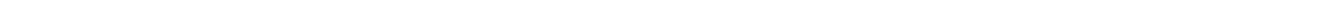<table style="width:88%; text-align:center;">
<tr style="color:white;">
<td style="background:"><strong>4</strong></td>
<td style="background:"><strong>1</strong></td>
<td style="background:"><strong>25</strong></td>
<td style="background:"><strong>2</strong></td>
</tr>
</table>
